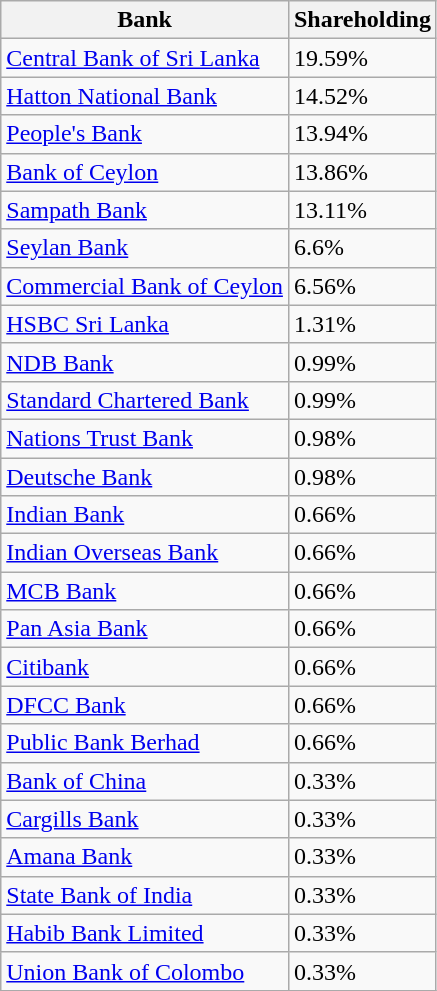<table class="wikitable">
<tr>
<th>Bank</th>
<th>Shareholding</th>
</tr>
<tr>
<td><a href='#'>Central Bank of Sri Lanka</a></td>
<td>19.59%</td>
</tr>
<tr>
<td><a href='#'>Hatton National Bank</a></td>
<td>14.52%</td>
</tr>
<tr>
<td><a href='#'>People's Bank</a></td>
<td>13.94%</td>
</tr>
<tr>
<td><a href='#'>Bank of Ceylon</a></td>
<td>13.86%</td>
</tr>
<tr>
<td><a href='#'>Sampath Bank</a></td>
<td>13.11%</td>
</tr>
<tr>
<td><a href='#'>Seylan Bank</a></td>
<td>6.6%</td>
</tr>
<tr>
<td><a href='#'>Commercial Bank of Ceylon</a></td>
<td>6.56%</td>
</tr>
<tr>
<td><a href='#'>HSBC Sri Lanka</a></td>
<td>1.31%</td>
</tr>
<tr>
<td><a href='#'>NDB Bank</a></td>
<td>0.99%</td>
</tr>
<tr>
<td><a href='#'>Standard Chartered Bank</a></td>
<td>0.99%</td>
</tr>
<tr>
<td><a href='#'>Nations Trust Bank</a></td>
<td>0.98%</td>
</tr>
<tr>
<td><a href='#'>Deutsche Bank</a></td>
<td>0.98%</td>
</tr>
<tr>
<td><a href='#'>Indian Bank</a></td>
<td>0.66%</td>
</tr>
<tr>
<td><a href='#'>Indian Overseas Bank</a></td>
<td>0.66%</td>
</tr>
<tr>
<td><a href='#'>MCB Bank</a></td>
<td>0.66%</td>
</tr>
<tr>
<td><a href='#'>Pan Asia Bank</a></td>
<td>0.66%</td>
</tr>
<tr>
<td><a href='#'>Citibank</a></td>
<td>0.66%</td>
</tr>
<tr>
<td><a href='#'>DFCC Bank</a></td>
<td>0.66%</td>
</tr>
<tr>
<td><a href='#'>Public Bank Berhad</a></td>
<td>0.66%</td>
</tr>
<tr>
<td><a href='#'>Bank of China</a></td>
<td>0.33%</td>
</tr>
<tr>
<td><a href='#'>Cargills Bank</a></td>
<td>0.33%</td>
</tr>
<tr>
<td><a href='#'>Amana Bank</a></td>
<td>0.33%</td>
</tr>
<tr>
<td><a href='#'>State Bank of India</a></td>
<td>0.33%</td>
</tr>
<tr>
<td><a href='#'>Habib Bank Limited</a></td>
<td>0.33%</td>
</tr>
<tr>
<td><a href='#'>Union Bank of Colombo</a></td>
<td>0.33%</td>
</tr>
<tr>
</tr>
</table>
